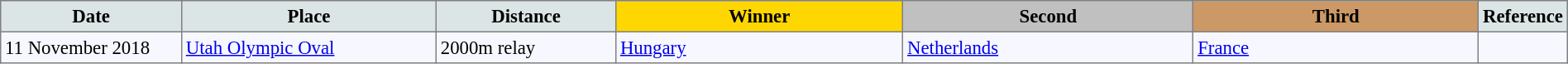<table bgcolor="#f7f8ff" cellpadding="3" cellspacing="0" border="1" style="font-size: 95%; border: gray solid 1px; border-collapse: collapse;">
<tr bgcolor="#cccccc" (1>
<td width="150" align="center" bgcolor="#dce5e5"><strong>Date</strong></td>
<td width="220" align="center" bgcolor="#dce5e5"><strong>Place</strong></td>
<td width="150" align="center" bgcolor="#dce5e5"><strong>Distance</strong></td>
<td align="center" bgcolor="gold" width="250"><strong>Winner</strong></td>
<td align="center" bgcolor="silver" width="250"><strong>Second</strong></td>
<td width="250" align="center" bgcolor="#cc9966"><strong>Third</strong></td>
<td width="30" align="center" bgcolor="#dce5e5"><strong>Reference</strong></td>
</tr>
<tr align="left">
<td>11 November 2018</td>
<td><a href='#'>Utah Olympic Oval</a></td>
<td>2000m relay</td>
<td> <a href='#'>Hungary</a></td>
<td> <a href='#'>Netherlands</a></td>
<td> <a href='#'>France</a></td>
<td></td>
</tr>
</table>
